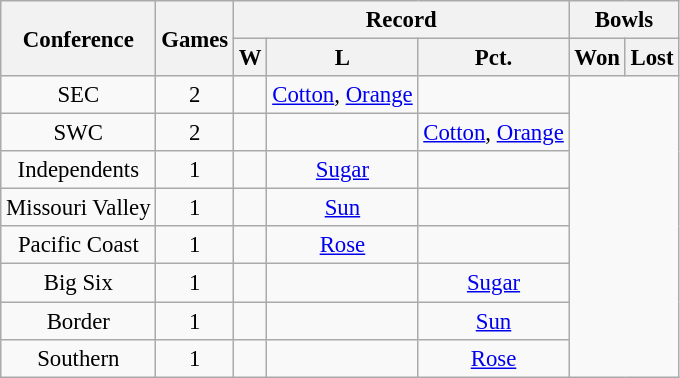<table class="wikitable sortable" style="text-align:center; font-size: 95%;">
<tr>
<th rowspan=2>Conference</th>
<th rowspan=2>Games</th>
<th colspan=3>Record</th>
<th colspan=2>Bowls</th>
</tr>
<tr>
<th>W</th>
<th>L</th>
<th>Pct.</th>
<th class=unsortable>Won</th>
<th class=unsortable>Lost</th>
</tr>
<tr>
<td>SEC</td>
<td>2</td>
<td></td>
<td><a href='#'>Cotton</a>, <a href='#'>Orange</a></td>
<td></td>
</tr>
<tr>
<td>SWC</td>
<td>2</td>
<td></td>
<td></td>
<td><a href='#'>Cotton</a>, <a href='#'>Orange</a></td>
</tr>
<tr>
<td>Independents</td>
<td>1</td>
<td></td>
<td><a href='#'>Sugar</a></td>
<td></td>
</tr>
<tr>
<td>Missouri Valley</td>
<td>1</td>
<td></td>
<td><a href='#'>Sun</a></td>
<td></td>
</tr>
<tr>
<td>Pacific Coast</td>
<td>1</td>
<td></td>
<td><a href='#'>Rose</a></td>
<td></td>
</tr>
<tr>
<td>Big Six</td>
<td>1</td>
<td></td>
<td></td>
<td><a href='#'>Sugar</a></td>
</tr>
<tr>
<td>Border</td>
<td>1</td>
<td></td>
<td></td>
<td><a href='#'>Sun</a></td>
</tr>
<tr>
<td>Southern</td>
<td>1</td>
<td></td>
<td></td>
<td><a href='#'>Rose</a></td>
</tr>
</table>
